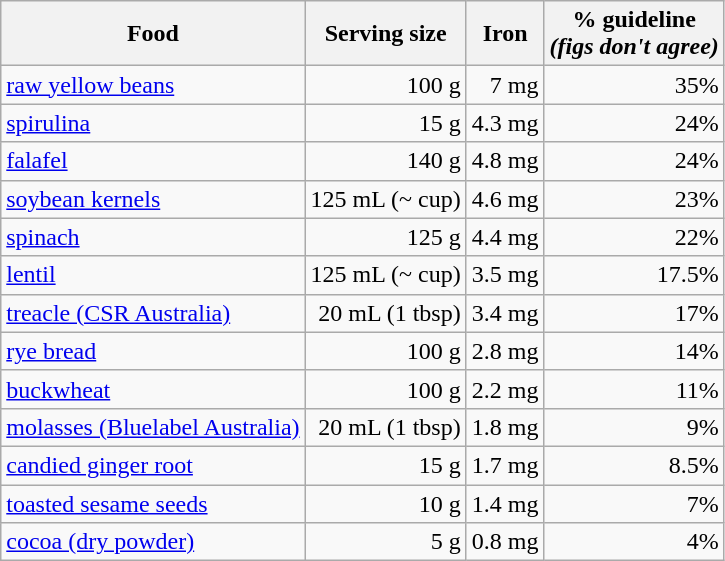<table class="wikitable">
<tr>
<th>Food</th>
<th>Serving size</th>
<th>Iron</th>
<th>% guideline<br><em>(figs don't agree)</em></th>
</tr>
<tr>
<td><a href='#'>raw yellow beans</a></td>
<td align="right">100 g</td>
<td align="right">7 mg</td>
<td align="right">35%</td>
</tr>
<tr>
<td><a href='#'>spirulina</a></td>
<td align="right">15 g</td>
<td align="right">4.3 mg</td>
<td align="right">24%</td>
</tr>
<tr>
<td><a href='#'>falafel</a></td>
<td align="right">140 g</td>
<td align="right">4.8 mg</td>
<td align="right">24%</td>
</tr>
<tr>
<td><a href='#'>soybean kernels</a></td>
<td align="right">125 mL (~ cup)</td>
<td align="right">4.6 mg</td>
<td align="right">23%</td>
</tr>
<tr>
<td><a href='#'>spinach</a></td>
<td align="right">125 g</td>
<td align="right">4.4 mg</td>
<td align="right">22%</td>
</tr>
<tr>
<td><a href='#'>lentil</a></td>
<td align="right">125 mL (~ cup)</td>
<td align="right">3.5 mg</td>
<td align="right">17.5%</td>
</tr>
<tr>
<td><a href='#'>treacle (CSR Australia)</a></td>
<td align="right">20 mL (1 tbsp)</td>
<td align="right">3.4 mg</td>
<td align="right">17%</td>
</tr>
<tr>
<td><a href='#'>rye bread</a></td>
<td align="right">100 g</td>
<td align="right">2.8 mg</td>
<td align="right">14%</td>
</tr>
<tr>
<td><a href='#'>buckwheat</a></td>
<td align="right">100 g</td>
<td align="right">2.2 mg</td>
<td align="right">11%</td>
</tr>
<tr>
<td><a href='#'>molasses (Bluelabel Australia)</a></td>
<td align="right">20 mL (1 tbsp)</td>
<td align="right">1.8 mg</td>
<td align="right">9%</td>
</tr>
<tr>
<td><a href='#'>candied ginger root</a></td>
<td align="right">15 g</td>
<td align="right">1.7 mg</td>
<td align="right">8.5%</td>
</tr>
<tr>
<td><a href='#'>toasted sesame seeds</a></td>
<td align="right">10 g</td>
<td align="right">1.4 mg</td>
<td align="right">7%</td>
</tr>
<tr>
<td><a href='#'>cocoa (dry powder)</a></td>
<td align="right">5 g</td>
<td align="right">0.8 mg</td>
<td align="right">4%</td>
</tr>
</table>
